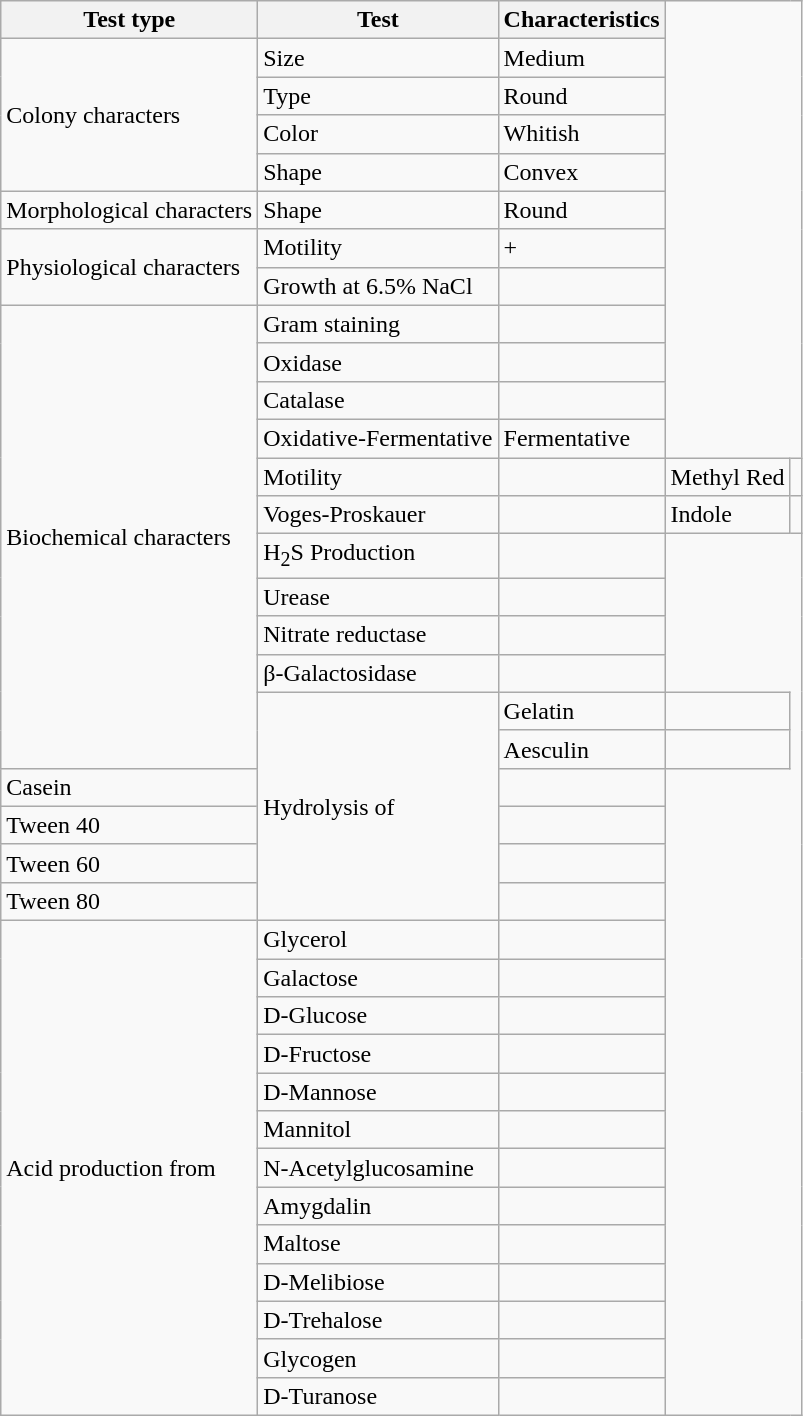<table class="wikitable">
<tr>
<th>Test type</th>
<th>Test</th>
<th>Characteristics</th>
</tr>
<tr>
<td rowspan="4">Colony characters</td>
<td>Size</td>
<td>Medium</td>
</tr>
<tr>
<td>Type</td>
<td>Round</td>
</tr>
<tr>
<td>Color</td>
<td>Whitish</td>
</tr>
<tr>
<td>Shape</td>
<td>Convex</td>
</tr>
<tr>
<td>Morphological characters</td>
<td>Shape</td>
<td>Round</td>
</tr>
<tr>
<td rowspan="2">Physiological characters</td>
<td>Motility</td>
<td>+</td>
</tr>
<tr>
<td>Growth at 6.5% NaCl</td>
<td></td>
</tr>
<tr>
<td rowspan="12">Biochemical characters</td>
<td>Gram staining</td>
<td></td>
</tr>
<tr>
<td>Oxidase</td>
<td></td>
</tr>
<tr>
<td>Catalase</td>
<td></td>
</tr>
<tr>
<td>Oxidative-Fermentative</td>
<td>Fermentative</td>
</tr>
<tr>
<td>Motility</td>
<td></td>
<td>Methyl Red</td>
<td></td>
</tr>
<tr>
<td>Voges-Proskauer</td>
<td></td>
<td>Indole</td>
<td></td>
</tr>
<tr>
<td>H<sub>2</sub>S Production</td>
<td></td>
</tr>
<tr>
<td>Urease</td>
<td></td>
</tr>
<tr>
<td>Nitrate reductase</td>
<td></td>
</tr>
<tr>
<td>β-Galactosidase</td>
<td></td>
</tr>
<tr>
<td rowspan="6">Hydrolysis of</td>
<td>Gelatin</td>
<td></td>
</tr>
<tr>
<td>Aesculin</td>
<td></td>
</tr>
<tr>
<td>Casein</td>
<td></td>
</tr>
<tr>
<td>Tween 40</td>
<td></td>
</tr>
<tr>
<td>Tween 60</td>
<td></td>
</tr>
<tr>
<td>Tween 80</td>
<td></td>
</tr>
<tr>
<td rowspan="13">Acid production from</td>
<td>Glycerol</td>
<td></td>
</tr>
<tr>
<td>Galactose</td>
<td></td>
</tr>
<tr>
<td>D-Glucose</td>
<td></td>
</tr>
<tr>
<td>D-Fructose</td>
<td></td>
</tr>
<tr>
<td>D-Mannose</td>
<td></td>
</tr>
<tr>
<td>Mannitol</td>
<td></td>
</tr>
<tr>
<td>N-Acetylglucosamine</td>
<td></td>
</tr>
<tr>
<td>Amygdalin</td>
<td></td>
</tr>
<tr>
<td>Maltose</td>
<td></td>
</tr>
<tr>
<td>D-Melibiose</td>
<td></td>
</tr>
<tr>
<td>D-Trehalose</td>
<td></td>
</tr>
<tr>
<td>Glycogen</td>
<td></td>
</tr>
<tr>
<td>D-Turanose</td>
<td></td>
</tr>
</table>
